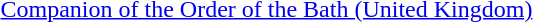<table>
<tr>
<td rowspan=2 style="width:60px; vertical-align:top;"></td>
<td><a href='#'>Companion of the Order of the Bath (United Kingdom)</a></td>
</tr>
<tr>
<td></td>
</tr>
</table>
